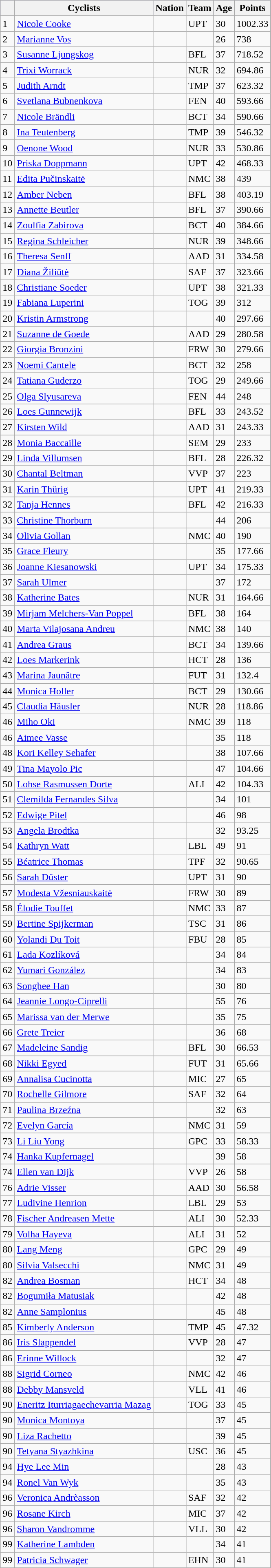<table class="wikitable sortable">
<tr style=background:#ccccff;>
<th></th>
<th>Cyclists</th>
<th>Nation</th>
<th>Team</th>
<th>Age</th>
<th>Points</th>
</tr>
<tr>
<td>1</td>
<td><a href='#'>Nicole Cooke</a></td>
<td></td>
<td>UPT</td>
<td>30</td>
<td>1002.33</td>
</tr>
<tr>
<td>2</td>
<td><a href='#'>Marianne Vos</a></td>
<td></td>
<td></td>
<td>26</td>
<td>738</td>
</tr>
<tr>
<td>3</td>
<td><a href='#'>Susanne Ljungskog</a></td>
<td></td>
<td>BFL</td>
<td>37</td>
<td>718.52</td>
</tr>
<tr>
<td>4</td>
<td><a href='#'>Trixi Worrack</a></td>
<td></td>
<td>NUR</td>
<td>32</td>
<td>694.86</td>
</tr>
<tr>
<td>5</td>
<td><a href='#'>Judith Arndt</a></td>
<td></td>
<td>TMP</td>
<td>37</td>
<td>623.32</td>
</tr>
<tr>
<td>6</td>
<td><a href='#'>Svetlana Bubnenkova</a></td>
<td></td>
<td>FEN</td>
<td>40</td>
<td>593.66</td>
</tr>
<tr>
<td>7</td>
<td><a href='#'>Nicole Brändli</a></td>
<td></td>
<td>BCT</td>
<td>34</td>
<td>590.66</td>
</tr>
<tr>
<td>8</td>
<td><a href='#'>Ina Teutenberg</a></td>
<td></td>
<td>TMP</td>
<td>39</td>
<td>546.32</td>
</tr>
<tr>
<td>9</td>
<td><a href='#'>Oenone Wood</a></td>
<td></td>
<td>NUR</td>
<td>33</td>
<td>530.86</td>
</tr>
<tr>
<td>10</td>
<td><a href='#'>Priska Doppmann</a></td>
<td></td>
<td>UPT</td>
<td>42</td>
<td>468.33</td>
</tr>
<tr>
<td>11</td>
<td><a href='#'>Edita Pučinskaitė</a></td>
<td></td>
<td>NMC</td>
<td>38</td>
<td>439</td>
</tr>
<tr>
<td>12</td>
<td><a href='#'>Amber Neben</a></td>
<td></td>
<td>BFL</td>
<td>38</td>
<td>403.19</td>
</tr>
<tr>
<td>13</td>
<td><a href='#'>Annette Beutler</a></td>
<td></td>
<td>BFL</td>
<td>37</td>
<td>390.66</td>
</tr>
<tr>
<td>14</td>
<td><a href='#'>Zoulfia Zabirova</a></td>
<td></td>
<td>BCT</td>
<td>40</td>
<td>384.66</td>
</tr>
<tr>
<td>15</td>
<td><a href='#'>Regina Schleicher</a></td>
<td></td>
<td>NUR</td>
<td>39</td>
<td>348.66</td>
</tr>
<tr>
<td>16</td>
<td><a href='#'>Theresa Senff</a></td>
<td></td>
<td>AAD</td>
<td>31</td>
<td>334.58</td>
</tr>
<tr>
<td>17</td>
<td><a href='#'>Diana Žiliūtė</a></td>
<td></td>
<td>SAF</td>
<td>37</td>
<td>323.66</td>
</tr>
<tr>
<td>18</td>
<td><a href='#'>Christiane Soeder</a></td>
<td></td>
<td>UPT</td>
<td>38</td>
<td>321.33</td>
</tr>
<tr>
<td>19</td>
<td><a href='#'>Fabiana Luperini</a></td>
<td></td>
<td>TOG</td>
<td>39</td>
<td>312</td>
</tr>
<tr>
<td>20</td>
<td><a href='#'>Kristin Armstrong</a></td>
<td></td>
<td></td>
<td>40</td>
<td>297.66</td>
</tr>
<tr>
<td>21</td>
<td><a href='#'>Suzanne de Goede</a></td>
<td></td>
<td>AAD</td>
<td>29</td>
<td>280.58</td>
</tr>
<tr>
<td>22</td>
<td><a href='#'>Giorgia Bronzini</a></td>
<td></td>
<td>FRW</td>
<td>30</td>
<td>279.66</td>
</tr>
<tr>
<td>23</td>
<td><a href='#'>Noemi Cantele</a></td>
<td></td>
<td>BCT</td>
<td>32</td>
<td>258</td>
</tr>
<tr>
<td>24</td>
<td><a href='#'>Tatiana Guderzo</a></td>
<td></td>
<td>TOG</td>
<td>29</td>
<td>249.66</td>
</tr>
<tr>
<td>25</td>
<td><a href='#'>Olga Slyusareva</a></td>
<td></td>
<td>FEN</td>
<td>44</td>
<td>248</td>
</tr>
<tr>
<td>26</td>
<td><a href='#'>Loes Gunnewijk</a></td>
<td></td>
<td>BFL</td>
<td>33</td>
<td>243.52</td>
</tr>
<tr>
<td>27</td>
<td><a href='#'>Kirsten Wild</a></td>
<td></td>
<td>AAD</td>
<td>31</td>
<td>243.33</td>
</tr>
<tr>
<td>28</td>
<td><a href='#'>Monia Baccaille</a></td>
<td></td>
<td>SEM</td>
<td>29</td>
<td>233</td>
</tr>
<tr>
<td>29</td>
<td><a href='#'>Linda Villumsen</a></td>
<td></td>
<td>BFL</td>
<td>28</td>
<td>226.32</td>
</tr>
<tr>
<td>30</td>
<td><a href='#'>Chantal Beltman</a></td>
<td></td>
<td>VVP</td>
<td>37</td>
<td>223</td>
</tr>
<tr>
<td>31</td>
<td><a href='#'>Karin Thürig</a></td>
<td></td>
<td>UPT</td>
<td>41</td>
<td>219.33</td>
</tr>
<tr>
<td>32</td>
<td><a href='#'>Tanja Hennes</a></td>
<td></td>
<td>BFL</td>
<td>42</td>
<td>216.33</td>
</tr>
<tr>
<td>33</td>
<td><a href='#'>Christine Thorburn</a></td>
<td></td>
<td></td>
<td>44</td>
<td>206</td>
</tr>
<tr>
<td>34</td>
<td><a href='#'>Olivia Gollan</a></td>
<td></td>
<td>NMC</td>
<td>40</td>
<td>190</td>
</tr>
<tr>
<td>35</td>
<td><a href='#'>Grace Fleury</a></td>
<td></td>
<td></td>
<td>35</td>
<td>177.66</td>
</tr>
<tr>
<td>36</td>
<td><a href='#'>Joanne Kiesanowski</a></td>
<td></td>
<td>UPT</td>
<td>34</td>
<td>175.33</td>
</tr>
<tr>
<td>37</td>
<td><a href='#'>Sarah Ulmer</a></td>
<td></td>
<td></td>
<td>37</td>
<td>172</td>
</tr>
<tr>
<td>38</td>
<td><a href='#'>Katherine Bates</a></td>
<td></td>
<td>NUR</td>
<td>31</td>
<td>164.66</td>
</tr>
<tr>
<td>39</td>
<td><a href='#'>Mirjam Melchers-Van Poppel</a></td>
<td></td>
<td>BFL</td>
<td>38</td>
<td>164</td>
</tr>
<tr>
<td>40</td>
<td><a href='#'>Marta Vilajosana Andreu</a></td>
<td></td>
<td>NMC</td>
<td>38</td>
<td>140</td>
</tr>
<tr>
<td>41</td>
<td><a href='#'>Andrea Graus</a></td>
<td></td>
<td>BCT</td>
<td>34</td>
<td>139.66</td>
</tr>
<tr>
<td>42</td>
<td><a href='#'>Loes Markerink</a></td>
<td></td>
<td>HCT</td>
<td>28</td>
<td>136</td>
</tr>
<tr>
<td>43</td>
<td><a href='#'>Marina Jaunâtre</a></td>
<td></td>
<td>FUT</td>
<td>31</td>
<td>132.4</td>
</tr>
<tr>
<td>44</td>
<td><a href='#'>Monica Holler</a></td>
<td></td>
<td>BCT</td>
<td>29</td>
<td>130.66</td>
</tr>
<tr>
<td>45</td>
<td><a href='#'>Claudia Häusler</a></td>
<td></td>
<td>NUR</td>
<td>28</td>
<td>118.86</td>
</tr>
<tr>
<td>46</td>
<td><a href='#'>Miho Oki</a></td>
<td></td>
<td>NMC</td>
<td>39</td>
<td>118</td>
</tr>
<tr>
<td>46</td>
<td><a href='#'>Aimee Vasse</a></td>
<td></td>
<td></td>
<td>35</td>
<td>118</td>
</tr>
<tr>
<td>48</td>
<td><a href='#'>Kori Kelley Sehafer</a></td>
<td></td>
<td></td>
<td>38</td>
<td>107.66</td>
</tr>
<tr>
<td>49</td>
<td><a href='#'>Tina Mayolo Pic</a></td>
<td></td>
<td></td>
<td>47</td>
<td>104.66</td>
</tr>
<tr>
<td>50</td>
<td><a href='#'>Lohse Rasmussen Dorte</a></td>
<td></td>
<td>ALI</td>
<td>42</td>
<td>104.33</td>
</tr>
<tr>
<td>51</td>
<td><a href='#'>Clemilda Fernandes Silva</a></td>
<td></td>
<td></td>
<td>34</td>
<td>101</td>
</tr>
<tr>
<td>52</td>
<td><a href='#'>Edwige Pitel</a></td>
<td></td>
<td></td>
<td>46</td>
<td>98</td>
</tr>
<tr>
<td>53</td>
<td><a href='#'>Angela Brodtka</a></td>
<td></td>
<td></td>
<td>32</td>
<td>93.25</td>
</tr>
<tr>
<td>54</td>
<td><a href='#'>Kathryn Watt</a></td>
<td></td>
<td>LBL</td>
<td>49</td>
<td>91</td>
</tr>
<tr>
<td>55</td>
<td><a href='#'>Béatrice Thomas</a></td>
<td></td>
<td>TPF</td>
<td>32</td>
<td>90.65</td>
</tr>
<tr>
<td>56</td>
<td><a href='#'>Sarah Düster</a></td>
<td></td>
<td>UPT</td>
<td>31</td>
<td>90</td>
</tr>
<tr>
<td>57</td>
<td><a href='#'>Modesta Vžesniauskaitė</a></td>
<td></td>
<td>FRW</td>
<td>30</td>
<td>89</td>
</tr>
<tr>
<td>58</td>
<td><a href='#'>Élodie Touffet</a></td>
<td></td>
<td>NMC</td>
<td>33</td>
<td>87</td>
</tr>
<tr>
<td>59</td>
<td><a href='#'>Bertine Spijkerman</a></td>
<td></td>
<td>TSC</td>
<td>31</td>
<td>86</td>
</tr>
<tr>
<td>60</td>
<td><a href='#'>Yolandi Du Toit</a></td>
<td></td>
<td>FBU</td>
<td>28</td>
<td>85</td>
</tr>
<tr>
<td>61</td>
<td><a href='#'>Lada Kozlíková</a></td>
<td></td>
<td></td>
<td>34</td>
<td>84</td>
</tr>
<tr>
<td>62</td>
<td><a href='#'>Yumari González</a></td>
<td></td>
<td></td>
<td>34</td>
<td>83</td>
</tr>
<tr>
<td>63</td>
<td><a href='#'>Songhee Han</a></td>
<td></td>
<td></td>
<td>30</td>
<td>80</td>
</tr>
<tr>
<td>64</td>
<td><a href='#'>Jeannie Longo-Ciprelli</a></td>
<td></td>
<td></td>
<td>55</td>
<td>76</td>
</tr>
<tr>
<td>65</td>
<td><a href='#'>Marissa van der Merwe</a></td>
<td></td>
<td></td>
<td>35</td>
<td>75</td>
</tr>
<tr>
<td>66</td>
<td><a href='#'>Grete Treier</a></td>
<td></td>
<td></td>
<td>36</td>
<td>68</td>
</tr>
<tr>
<td>67</td>
<td><a href='#'>Madeleine Sandig</a></td>
<td></td>
<td>BFL</td>
<td>30</td>
<td>66.53</td>
</tr>
<tr>
<td>68</td>
<td><a href='#'>Nikki Egyed</a></td>
<td></td>
<td>FUT</td>
<td>31</td>
<td>65.66</td>
</tr>
<tr>
<td>69</td>
<td><a href='#'>Annalisa Cucinotta</a></td>
<td></td>
<td>MIC</td>
<td>27</td>
<td>65</td>
</tr>
<tr>
<td>70</td>
<td><a href='#'>Rochelle Gilmore</a></td>
<td></td>
<td>SAF</td>
<td>32</td>
<td>64</td>
</tr>
<tr>
<td>71</td>
<td><a href='#'>Paulina Brzeźna</a></td>
<td></td>
<td></td>
<td>32</td>
<td>63</td>
</tr>
<tr>
<td>72</td>
<td><a href='#'>Evelyn García</a></td>
<td></td>
<td>NMC</td>
<td>31</td>
<td>59</td>
</tr>
<tr>
<td>73</td>
<td><a href='#'>Li Liu Yong</a></td>
<td></td>
<td>GPC</td>
<td>33</td>
<td>58.33</td>
</tr>
<tr>
<td>74</td>
<td><a href='#'>Hanka Kupfernagel</a></td>
<td></td>
<td></td>
<td>39</td>
<td>58</td>
</tr>
<tr>
<td>74</td>
<td><a href='#'>Ellen van Dijk</a></td>
<td></td>
<td>VVP</td>
<td>26</td>
<td>58</td>
</tr>
<tr>
<td>76</td>
<td><a href='#'>Adrie Visser</a></td>
<td></td>
<td>AAD</td>
<td>30</td>
<td>56.58</td>
</tr>
<tr>
<td>77</td>
<td><a href='#'>Ludivine Henrion</a></td>
<td></td>
<td>LBL</td>
<td>29</td>
<td>53</td>
</tr>
<tr>
<td>78</td>
<td><a href='#'>Fischer Andreasen Mette</a></td>
<td></td>
<td>ALI</td>
<td>30</td>
<td>52.33</td>
</tr>
<tr>
<td>79</td>
<td><a href='#'>Volha Hayeva</a></td>
<td></td>
<td>ALI</td>
<td>31</td>
<td>52</td>
</tr>
<tr>
<td>80</td>
<td><a href='#'>Lang Meng</a></td>
<td></td>
<td>GPC</td>
<td>29</td>
<td>49</td>
</tr>
<tr>
<td>80</td>
<td><a href='#'>Silvia Valsecchi</a></td>
<td></td>
<td>NMC</td>
<td>31</td>
<td>49</td>
</tr>
<tr>
<td>82</td>
<td><a href='#'>Andrea Bosman</a></td>
<td></td>
<td>HCT</td>
<td>34</td>
<td>48</td>
</tr>
<tr>
<td>82</td>
<td><a href='#'>Bogumiła Matusiak</a></td>
<td></td>
<td></td>
<td>42</td>
<td>48</td>
</tr>
<tr>
<td>82</td>
<td><a href='#'>Anne Samplonius</a></td>
<td></td>
<td></td>
<td>45</td>
<td>48</td>
</tr>
<tr>
<td>85</td>
<td><a href='#'>Kimberly Anderson</a></td>
<td></td>
<td>TMP</td>
<td>45</td>
<td>47.32</td>
</tr>
<tr>
<td>86</td>
<td><a href='#'>Iris Slappendel</a></td>
<td></td>
<td>VVP</td>
<td>28</td>
<td>47</td>
</tr>
<tr>
<td>86</td>
<td><a href='#'>Erinne Willock</a></td>
<td></td>
<td></td>
<td>32</td>
<td>47</td>
</tr>
<tr>
<td>88</td>
<td><a href='#'>Sigrid Corneo</a></td>
<td></td>
<td>NMC</td>
<td>42</td>
<td>46</td>
</tr>
<tr>
<td>88</td>
<td><a href='#'>Debby Mansveld</a></td>
<td></td>
<td>VLL</td>
<td>41</td>
<td>46</td>
</tr>
<tr>
<td>90</td>
<td><a href='#'>Eneritz Iturriagaechevarria Mazag</a></td>
<td></td>
<td>TOG</td>
<td>33</td>
<td>45</td>
</tr>
<tr>
<td>90</td>
<td><a href='#'>Monica Montoya</a></td>
<td></td>
<td></td>
<td>37</td>
<td>45</td>
</tr>
<tr>
<td>90</td>
<td><a href='#'>Liza Rachetto</a></td>
<td></td>
<td></td>
<td>39</td>
<td>45</td>
</tr>
<tr>
<td>90</td>
<td><a href='#'>Tetyana Styazhkina</a></td>
<td></td>
<td>USC</td>
<td>36</td>
<td>45</td>
</tr>
<tr>
<td>94</td>
<td><a href='#'>Hye Lee Min</a></td>
<td></td>
<td></td>
<td>28</td>
<td>43</td>
</tr>
<tr>
<td>94</td>
<td><a href='#'>Ronel Van Wyk</a></td>
<td></td>
<td></td>
<td>35</td>
<td>43</td>
</tr>
<tr>
<td>96</td>
<td><a href='#'>Veronica Andrèasson</a></td>
<td></td>
<td>SAF</td>
<td>32</td>
<td>42</td>
</tr>
<tr>
<td>96</td>
<td><a href='#'>Rosane Kirch</a></td>
<td></td>
<td>MIC</td>
<td>37</td>
<td>42</td>
</tr>
<tr>
<td>96</td>
<td><a href='#'>Sharon Vandromme</a></td>
<td></td>
<td>VLL</td>
<td>30</td>
<td>42</td>
</tr>
<tr>
<td>99</td>
<td><a href='#'>Katherine Lambden</a></td>
<td></td>
<td></td>
<td>34</td>
<td>41</td>
</tr>
<tr>
<td>99</td>
<td><a href='#'>Patricia Schwager</a></td>
<td></td>
<td>EHN</td>
<td>30</td>
<td>41</td>
</tr>
</table>
